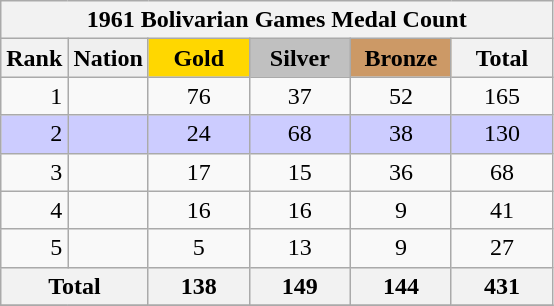<table class="wikitable" border="2" style="text-align:center">
<tr>
<th colspan=6>1961 Bolivarian Games Medal Count</th>
</tr>
<tr bgcolor="#efefef">
<th>Rank</th>
<td align=left><strong>Nation</strong></td>
<td bgcolor="gold" align=center width=60><strong>Gold</strong></td>
<td bgcolor="silver" align=center width=60><strong>Silver</strong></td>
<td bgcolor="CC9966" align=center width=60><strong>Bronze</strong></td>
<th width=60>Total</th>
</tr>
<tr>
<td align=right>1</td>
<td align=left></td>
<td>76</td>
<td>37</td>
<td>52</td>
<td>165</td>
</tr>
<tr style="background:#ccccff">
<td align=right>2</td>
<td align=left></td>
<td>24</td>
<td>68</td>
<td>38</td>
<td>130</td>
</tr>
<tr>
<td align=right>3</td>
<td align=left></td>
<td>17</td>
<td>15</td>
<td>36</td>
<td>68</td>
</tr>
<tr>
<td align=right>4</td>
<td align=left></td>
<td>16</td>
<td>16</td>
<td>9</td>
<td>41</td>
</tr>
<tr>
<td align=right>5</td>
<td align=left></td>
<td>5</td>
<td>13</td>
<td>9</td>
<td>27</td>
</tr>
<tr>
<th colspan="2">Total</th>
<th>138</th>
<th>149</th>
<th>144</th>
<th>431</th>
</tr>
<tr>
</tr>
</table>
